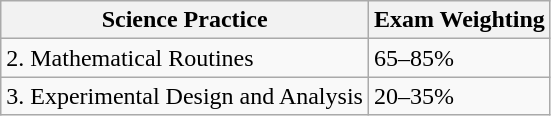<table class="wikitable">
<tr>
<th>Science Practice</th>
<th>Exam Weighting</th>
</tr>
<tr>
<td>2. Mathematical Routines</td>
<td>65–85%</td>
</tr>
<tr>
<td>3. Experimental Design and Analysis</td>
<td>20–35%</td>
</tr>
</table>
